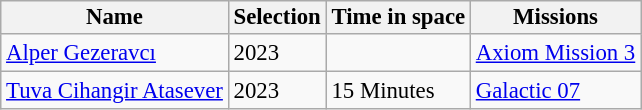<table class="wikitable sortable" style="font-size:95%;white-space:nowrap">
<tr>
<th style="line-height:95%">Name<br></th>
<th style="line-height:95%">Selection<br></th>
<th style="line-height:95%">Time in space<br></th>
<th style="line-height:95%">Missions</th>
</tr>
<tr>
<td><a href='#'>Alper Gezeravcı</a></td>
<td>2023</td>
<td></td>
<td><a href='#'>Axiom Mission 3</a></td>
</tr>
<tr>
<td><a href='#'>Tuva Cihangir Atasever</a></td>
<td>2023</td>
<td>15 Minutes</td>
<td><a href='#'>Galactic 07</a></td>
</tr>
</table>
